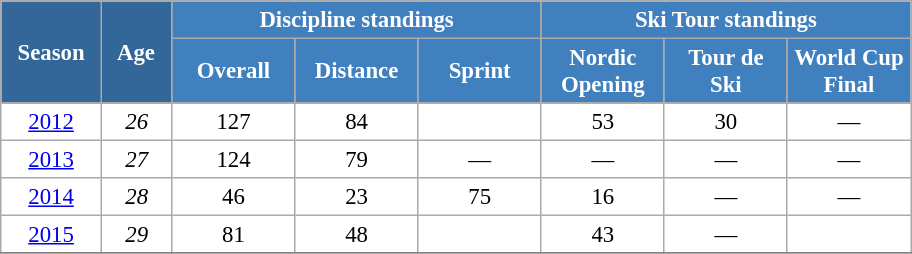<table class="wikitable" style="font-size:95%; text-align:center; border:grey solid 1px; border-collapse:collapse; background:#ffffff;">
<tr>
<th style="background-color:#369; color:white; width:60px;" rowspan="2"> Season </th>
<th style="background-color:#369; color:white; width:40px;" rowspan="2"> Age </th>
<th style="background-color:#4180be; color:white;" colspan="3">Discipline standings</th>
<th style="background-color:#4180be; color:white;" colspan="3">Ski Tour standings</th>
</tr>
<tr>
<th style="background-color:#4180be; color:white; width:75px;">Overall</th>
<th style="background-color:#4180be; color:white; width:75px;">Distance</th>
<th style="background-color:#4180be; color:white; width:75px;">Sprint</th>
<th style="background-color:#4180be; color:white; width:75px;">Nordic<br>Opening</th>
<th style="background-color:#4180be; color:white; width:75px;">Tour de<br>Ski</th>
<th style="background-color:#4180be; color:white; width:75px;">World Cup<br>Final</th>
</tr>
<tr>
<td><a href='#'>2012</a></td>
<td><em>26</em></td>
<td>127</td>
<td>84</td>
<td></td>
<td>53</td>
<td>30</td>
<td>—</td>
</tr>
<tr>
<td><a href='#'>2013</a></td>
<td><em>27</em></td>
<td>124</td>
<td>79</td>
<td>—</td>
<td>—</td>
<td>—</td>
<td>—</td>
</tr>
<tr>
<td><a href='#'>2014</a></td>
<td><em>28</em></td>
<td>46</td>
<td>23</td>
<td>75</td>
<td>16</td>
<td>—</td>
<td>—</td>
</tr>
<tr>
<td><a href='#'>2015</a></td>
<td><em>29</em></td>
<td>81</td>
<td>48</td>
<td></td>
<td>43</td>
<td>—</td>
<td></td>
</tr>
<tr>
</tr>
</table>
